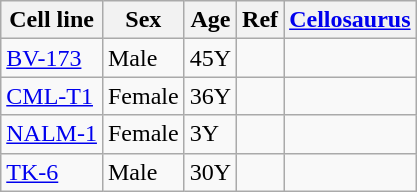<table class="wikitable sortable">
<tr>
<th>Cell line</th>
<th>Sex</th>
<th>Age</th>
<th>Ref</th>
<th><a href='#'>Cellosaurus</a></th>
</tr>
<tr>
<td><a href='#'>BV-173</a></td>
<td>Male</td>
<td>45Y</td>
<td></td>
<td></td>
</tr>
<tr>
<td><a href='#'>CML-T1</a></td>
<td>Female</td>
<td>36Y</td>
<td></td>
<td></td>
</tr>
<tr>
<td><a href='#'>NALM-1</a></td>
<td>Female</td>
<td>3Y</td>
<td></td>
<td></td>
</tr>
<tr>
<td><a href='#'>TK-6</a></td>
<td>Male</td>
<td>30Y</td>
<td></td>
<td></td>
</tr>
</table>
